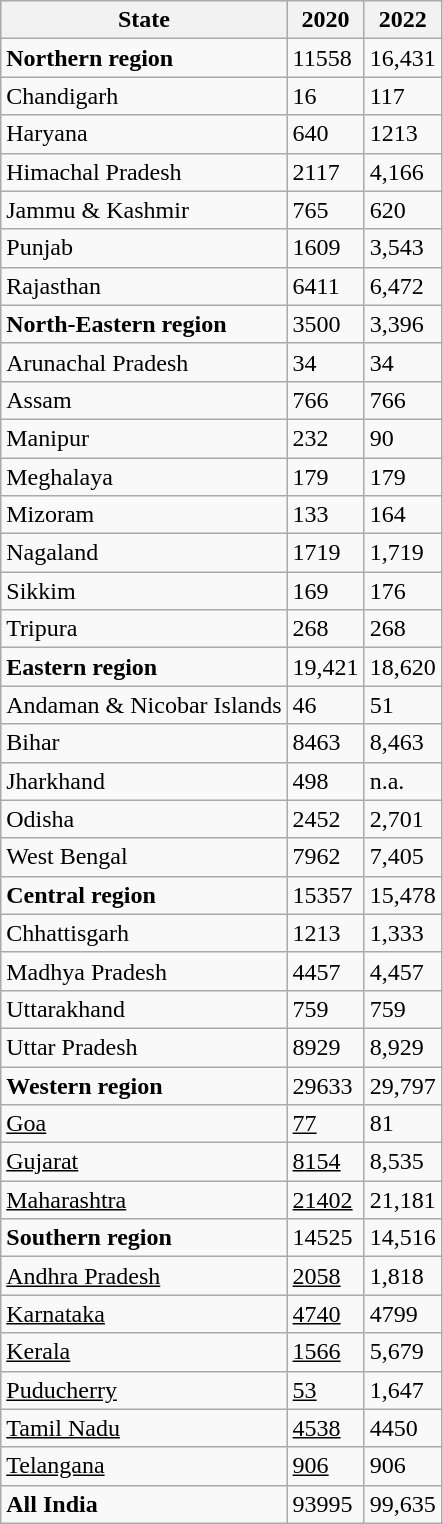<table class="wikitable">
<tr style="font-weight:light;">
<th style="vertical-align:center;">State</th>
<th>2020</th>
<th>2022</th>
</tr>
<tr>
<td style="font-weight:bold;">Northern region</td>
<td>11558</td>
<td style="vertical-align:middle;">16,431</td>
</tr>
<tr>
<td>Chandigarh</td>
<td>16</td>
<td style="vertical-align:middle;">117</td>
</tr>
<tr>
<td>Haryana</td>
<td>640</td>
<td style="vertical-align:middle;">1213</td>
</tr>
<tr>
<td>Himachal Pradesh</td>
<td>2117</td>
<td style="vertical-align:middle;">4,166</td>
</tr>
<tr>
<td>Jammu & Kashmir</td>
<td>765</td>
<td style="vertical-align:middle;">620</td>
</tr>
<tr>
<td>Punjab</td>
<td>1609</td>
<td style="vertical-align:middle;">3,543</td>
</tr>
<tr>
<td>Rajasthan</td>
<td>6411</td>
<td style="vertical-align:middle;">6,472</td>
</tr>
<tr>
<td style="vertical-align:middle; font-weight:bold;">North-Eastern region</td>
<td>3500</td>
<td style="vertical-align:middle;">3,396</td>
</tr>
<tr>
<td>Arunachal Pradesh</td>
<td>34</td>
<td style="vertical-align:middle;">34</td>
</tr>
<tr>
<td>Assam</td>
<td>766</td>
<td style="vertical-align:middle;">766</td>
</tr>
<tr>
<td>Manipur</td>
<td>232</td>
<td style="vertical-align:middle;">90</td>
</tr>
<tr>
<td>Meghalaya</td>
<td>179</td>
<td style="vertical-align:middle;">179</td>
</tr>
<tr>
<td>Mizoram</td>
<td>133</td>
<td style="vertical-align:middle;">164</td>
</tr>
<tr>
<td>Nagaland</td>
<td>1719</td>
<td style="vertical-align:middle;">1,719</td>
</tr>
<tr>
<td>Sikkim</td>
<td>169</td>
<td style="vertical-align:middle;">176</td>
</tr>
<tr>
<td>Tripura</td>
<td>268</td>
<td style="vertical-align:middle;">268</td>
</tr>
<tr>
<td style="vertical-align:middle; font-weight:bold;">Eastern region</td>
<td>19,421</td>
<td style="vertical-align:middle;">18,620</td>
</tr>
<tr>
<td>Andaman & Nicobar Islands</td>
<td>46</td>
<td style="vertical-align:middle;">51</td>
</tr>
<tr>
<td>Bihar</td>
<td>8463</td>
<td style="vertical-align:middle;">8,463</td>
</tr>
<tr>
<td>Jharkhand</td>
<td>498</td>
<td style="vertical-align:middle;">n.a.</td>
</tr>
<tr>
<td>Odisha</td>
<td>2452</td>
<td style="vertical-align:middle;">2,701</td>
</tr>
<tr>
<td>West Bengal</td>
<td>7962</td>
<td style="vertical-align:middle;">7,405</td>
</tr>
<tr>
<td style="vertical-align:middle; font-weight:bold;">Central region</td>
<td>15357</td>
<td style="vertical-align:middle;">15,478</td>
</tr>
<tr>
<td>Chhattisgarh</td>
<td>1213</td>
<td style="vertical-align:middle;">1,333</td>
</tr>
<tr>
<td>Madhya Pradesh</td>
<td>4457</td>
<td style="vertical-align:middle;">4,457</td>
</tr>
<tr>
<td>Uttarakhand</td>
<td>759</td>
<td style="vertical-align:middle;">759</td>
</tr>
<tr>
<td>Uttar Pradesh</td>
<td>8929</td>
<td style="vertical-align:middle;">8,929</td>
</tr>
<tr>
<td style="vertical-align:middle; font-weight:bold;">Western region</td>
<td>29633</td>
<td style="vertical-align:middle;">29,797</td>
</tr>
<tr>
<td style="text-decoration:underline;">Goa</td>
<td style="text-decoration:underline;">77</td>
<td style="vertical-align:middle;">81</td>
</tr>
<tr>
<td style="text-decoration:underline;">Gujarat</td>
<td style="text-decoration:underline;">8154</td>
<td style="vertical-align:middle;">8,535</td>
</tr>
<tr>
<td style="text-decoration:underline;">Maharashtra</td>
<td style="text-decoration:underline;">21402</td>
<td style="vertical-align:middle;">21,181</td>
</tr>
<tr>
<td style="vertical-align:middle; font-weight:bold;">Southern region</td>
<td>14525</td>
<td style="vertical-align:middle;">14,516</td>
</tr>
<tr>
<td style="text-decoration:underline;">Andhra Pradesh</td>
<td style="text-decoration:underline;">2058</td>
<td style="vertical-align:middle;">1,818</td>
</tr>
<tr>
<td style="text-decoration:underline;">Karnataka</td>
<td style="text-decoration:underline;">4740</td>
<td style="vertical-align:middle;">4799</td>
</tr>
<tr>
<td style="text-decoration:underline;">Kerala</td>
<td style="text-decoration:underline;">1566</td>
<td style="vertical-align:middle;">5,679</td>
</tr>
<tr>
<td style="text-decoration:underline;">Puducherry</td>
<td style="text-decoration:underline;">53</td>
<td style="vertical-align:middle;">1,647</td>
</tr>
<tr>
<td style="text-decoration:underline;">Tamil Nadu</td>
<td style="text-decoration:underline;">4538</td>
<td style="vertical-align:middle;">4450</td>
</tr>
<tr>
<td style="text-decoration:underline;">Telangana</td>
<td style="text-decoration:underline;">906</td>
<td style="vertical-align:middle;">906</td>
</tr>
<tr>
<td style="vertical-align:middle; font-weight:bold;">All India</td>
<td>93995</td>
<td style="vertical-align:middle;">99,635</td>
</tr>
</table>
